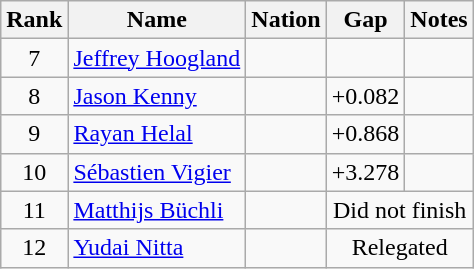<table class="wikitable sortable" style="text-align:center">
<tr>
<th>Rank</th>
<th>Name</th>
<th>Nation</th>
<th>Gap</th>
<th>Notes</th>
</tr>
<tr>
<td>7</td>
<td align=left><a href='#'>Jeffrey Hoogland</a></td>
<td align=left></td>
<td></td>
<td></td>
</tr>
<tr>
<td>8</td>
<td align=left><a href='#'>Jason Kenny</a></td>
<td align=left></td>
<td>+0.082</td>
<td></td>
</tr>
<tr>
<td>9</td>
<td align=left><a href='#'>Rayan Helal</a></td>
<td align=left></td>
<td>+0.868</td>
<td></td>
</tr>
<tr>
<td>10</td>
<td align=left><a href='#'>Sébastien Vigier</a></td>
<td align=left></td>
<td>+3.278</td>
<td></td>
</tr>
<tr>
<td>11</td>
<td align=left><a href='#'>Matthijs Büchli</a></td>
<td align=left></td>
<td colspan=2>Did not finish</td>
</tr>
<tr>
<td>12</td>
<td align=left><a href='#'>Yudai Nitta</a></td>
<td align=left></td>
<td colspan=2>Relegated</td>
</tr>
</table>
